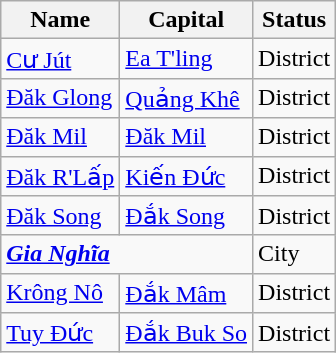<table class="wikitable sortable">
<tr>
<th>Name</th>
<th>Capital</th>
<th>Status</th>
</tr>
<tr>
<td><a href='#'>Cư Jút</a></td>
<td><a href='#'>Ea T'ling</a></td>
<td>District</td>
</tr>
<tr>
<td><a href='#'>Đăk Glong</a></td>
<td><a href='#'>Quảng Khê</a></td>
<td>District</td>
</tr>
<tr>
<td><a href='#'>Đăk Mil</a></td>
<td><a href='#'>Đăk Mil</a></td>
<td>District</td>
</tr>
<tr>
<td><a href='#'>Đăk R'Lấp</a></td>
<td><a href='#'>Kiến Đức</a></td>
<td>District</td>
</tr>
<tr>
<td><a href='#'>Đăk Song</a></td>
<td><a href='#'>Đắk Song</a></td>
<td>District</td>
</tr>
<tr>
<td colspan="2"><strong><em><a href='#'>Gia Nghĩa</a></em></strong></td>
<td>City</td>
</tr>
<tr>
<td><a href='#'>Krông Nô</a></td>
<td><a href='#'>Đắk Mâm</a></td>
<td>District</td>
</tr>
<tr>
<td><a href='#'>Tuy Đức</a></td>
<td><a href='#'>Đắk Buk So</a></td>
<td>District</td>
</tr>
</table>
